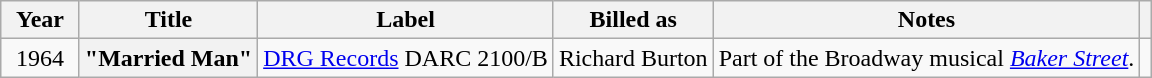<table class="wikitable plainrowheaders sortable" style="margin-right: 0;">
<tr>
<th scope="col" style="width: 45px;">Year</th>
<th scope="col">Title</th>
<th scope="col">Label</th>
<th scope="col">Billed as</th>
<th scope="col" class="unsortable">Notes</th>
<th scope="col" class="unsortable"></th>
</tr>
<tr>
<td style="text-align: center;">1964</td>
<th scope="row">"Married Man"</th>
<td><a href='#'>DRG Records</a> DARC 2100/B</td>
<td>Richard Burton</td>
<td>Part of the Broadway musical <em><a href='#'>Baker Street</a></em>.</td>
<td style="text-align: center;"></td>
</tr>
</table>
